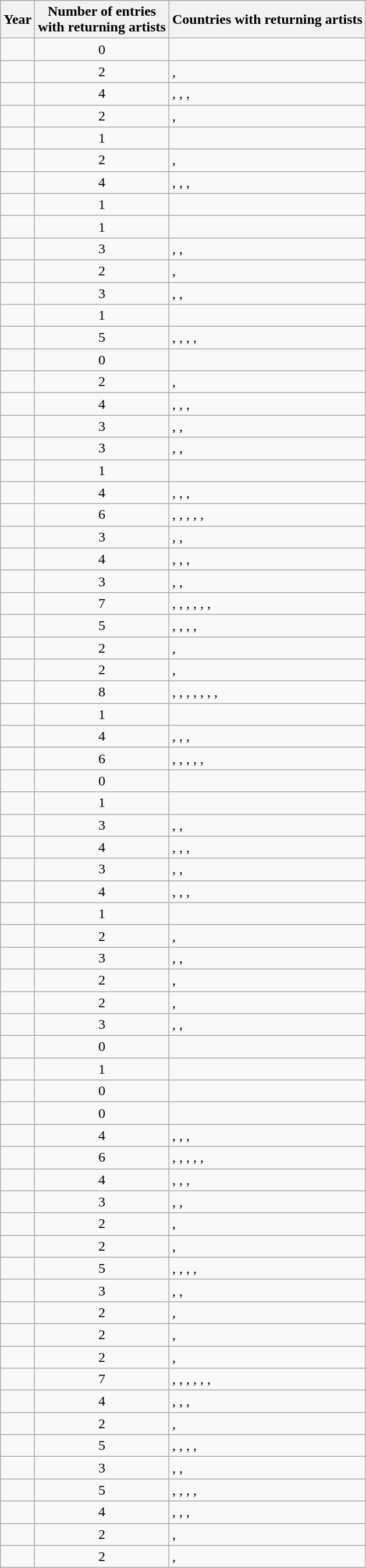<table class="sortable wikitable plainrowheaders collapsible collapsed">
<tr>
<th scope="col"><strong>Year</strong></th>
<th scope="col"><strong>Number of entries<br>with returning artists</strong></th>
<th scope="col"><strong>Countries with returning artists</strong></th>
</tr>
<tr>
<td></td>
<td align=center>0</td>
<td></td>
</tr>
<tr>
<td></td>
<td align=center>2</td>
<td>, </td>
</tr>
<tr>
<td></td>
<td align=center>4</td>
<td>, , , </td>
</tr>
<tr>
<td></td>
<td align=center>2</td>
<td>, </td>
</tr>
<tr>
<td></td>
<td align=center>1</td>
<td></td>
</tr>
<tr>
<td></td>
<td align=center>2</td>
<td>, </td>
</tr>
<tr>
<td></td>
<td align=center>4</td>
<td>, , , </td>
</tr>
<tr>
<td></td>
<td align=center>1</td>
<td></td>
</tr>
<tr>
<td></td>
<td align=center>1</td>
<td></td>
</tr>
<tr>
<td></td>
<td align=center>3</td>
<td>, , </td>
</tr>
<tr>
<td></td>
<td align=center>2</td>
<td>, </td>
</tr>
<tr>
<td></td>
<td align=center>3</td>
<td>, , </td>
</tr>
<tr>
<td></td>
<td align=center>1</td>
<td></td>
</tr>
<tr>
<td></td>
<td align=center>5</td>
<td>, , , , </td>
</tr>
<tr>
<td></td>
<td align=center>0</td>
<td></td>
</tr>
<tr>
<td></td>
<td align=center>2</td>
<td>, </td>
</tr>
<tr>
<td></td>
<td align=center>4</td>
<td>, , , </td>
</tr>
<tr>
<td></td>
<td align=center>3</td>
<td>, , </td>
</tr>
<tr>
<td></td>
<td align=center>3</td>
<td>, , </td>
</tr>
<tr>
<td></td>
<td align=center>1</td>
<td></td>
</tr>
<tr>
<td></td>
<td align=center>4</td>
<td>, , , </td>
</tr>
<tr>
<td></td>
<td align=center>6</td>
<td>, , , , , </td>
</tr>
<tr>
<td></td>
<td align=center>3</td>
<td>, , </td>
</tr>
<tr>
<td></td>
<td align=center>4</td>
<td>, , , </td>
</tr>
<tr>
<td></td>
<td align=center>3</td>
<td>, , </td>
</tr>
<tr>
<td></td>
<td align=center>7</td>
<td>, , , , , , </td>
</tr>
<tr>
<td></td>
<td align=center>5</td>
<td>, , , , </td>
</tr>
<tr>
<td></td>
<td align=center>2</td>
<td>, </td>
</tr>
<tr>
<td></td>
<td align=center>2</td>
<td>, </td>
</tr>
<tr>
<td></td>
<td align=center>8</td>
<td>, , , , , , , </td>
</tr>
<tr>
<td></td>
<td align=center>1</td>
<td></td>
</tr>
<tr>
<td></td>
<td align=center>4</td>
<td>, , , </td>
</tr>
<tr>
<td></td>
<td align=center>6</td>
<td>, , , , , </td>
</tr>
<tr>
<td></td>
<td align=center>0</td>
<td></td>
</tr>
<tr>
<td></td>
<td align=center>1</td>
<td></td>
</tr>
<tr>
<td></td>
<td align=center>3</td>
<td>, , </td>
</tr>
<tr>
<td></td>
<td align=center>4</td>
<td>, , , </td>
</tr>
<tr>
<td></td>
<td align=center>3</td>
<td>, , </td>
</tr>
<tr>
<td></td>
<td align=center>4</td>
<td>, , , </td>
</tr>
<tr>
<td></td>
<td align=center>1</td>
<td></td>
</tr>
<tr>
<td></td>
<td align=center>2</td>
<td>, </td>
</tr>
<tr>
<td></td>
<td align=center>3</td>
<td>, , </td>
</tr>
<tr>
<td></td>
<td align=center>2</td>
<td>, </td>
</tr>
<tr>
<td></td>
<td align=center>2</td>
<td>, </td>
</tr>
<tr>
<td></td>
<td align=center>3</td>
<td>, , </td>
</tr>
<tr>
<td></td>
<td align=center>0</td>
<td></td>
</tr>
<tr>
<td></td>
<td align=center>1</td>
<td></td>
</tr>
<tr>
<td></td>
<td align=center>0</td>
<td></td>
</tr>
<tr>
<td></td>
<td align=center>0</td>
<td></td>
</tr>
<tr>
<td></td>
<td align=center>4</td>
<td>, , , </td>
</tr>
<tr>
<td></td>
<td align=center>6</td>
<td>, , , , , </td>
</tr>
<tr>
<td></td>
<td align=center>4</td>
<td>, , , </td>
</tr>
<tr>
<td></td>
<td align=center>3</td>
<td>, , </td>
</tr>
<tr>
<td></td>
<td align=center>2</td>
<td>, </td>
</tr>
<tr>
<td></td>
<td align=center>2</td>
<td>, </td>
</tr>
<tr>
<td></td>
<td align=center>5</td>
<td>, , , , </td>
</tr>
<tr>
<td></td>
<td align=center>3</td>
<td>, , </td>
</tr>
<tr>
<td></td>
<td align=center>2</td>
<td>, </td>
</tr>
<tr>
<td></td>
<td align=center>2</td>
<td>, </td>
</tr>
<tr>
<td></td>
<td align=center>2</td>
<td>, </td>
</tr>
<tr>
<td></td>
<td align=center>7</td>
<td>, , , , , , </td>
</tr>
<tr>
<td></td>
<td align=center>4</td>
<td>, , , </td>
</tr>
<tr>
<td></td>
<td align=center>2</td>
<td>, </td>
</tr>
<tr>
<td></td>
<td align=center>5</td>
<td>, , , , </td>
</tr>
<tr>
<td></td>
<td align=center>3</td>
<td>, , </td>
</tr>
<tr>
<td></td>
<td align=center>5</td>
<td>, , , ,</td>
</tr>
<tr>
<td></td>
<td align=center>4</td>
<td>, , , </td>
</tr>
<tr>
<td></td>
<td align=center>2</td>
<td>, </td>
</tr>
<tr>
<td></td>
<td align=center>2</td>
<td>, </td>
</tr>
</table>
